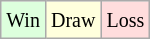<table class="wikitable">
<tr>
<td style="background-color: #ddffdd;"><small>Win</small></td>
<td style="background-color: #ffffdd;"><small>Draw</small></td>
<td style="background-color: #ffdddd;"><small>Loss</small></td>
</tr>
</table>
